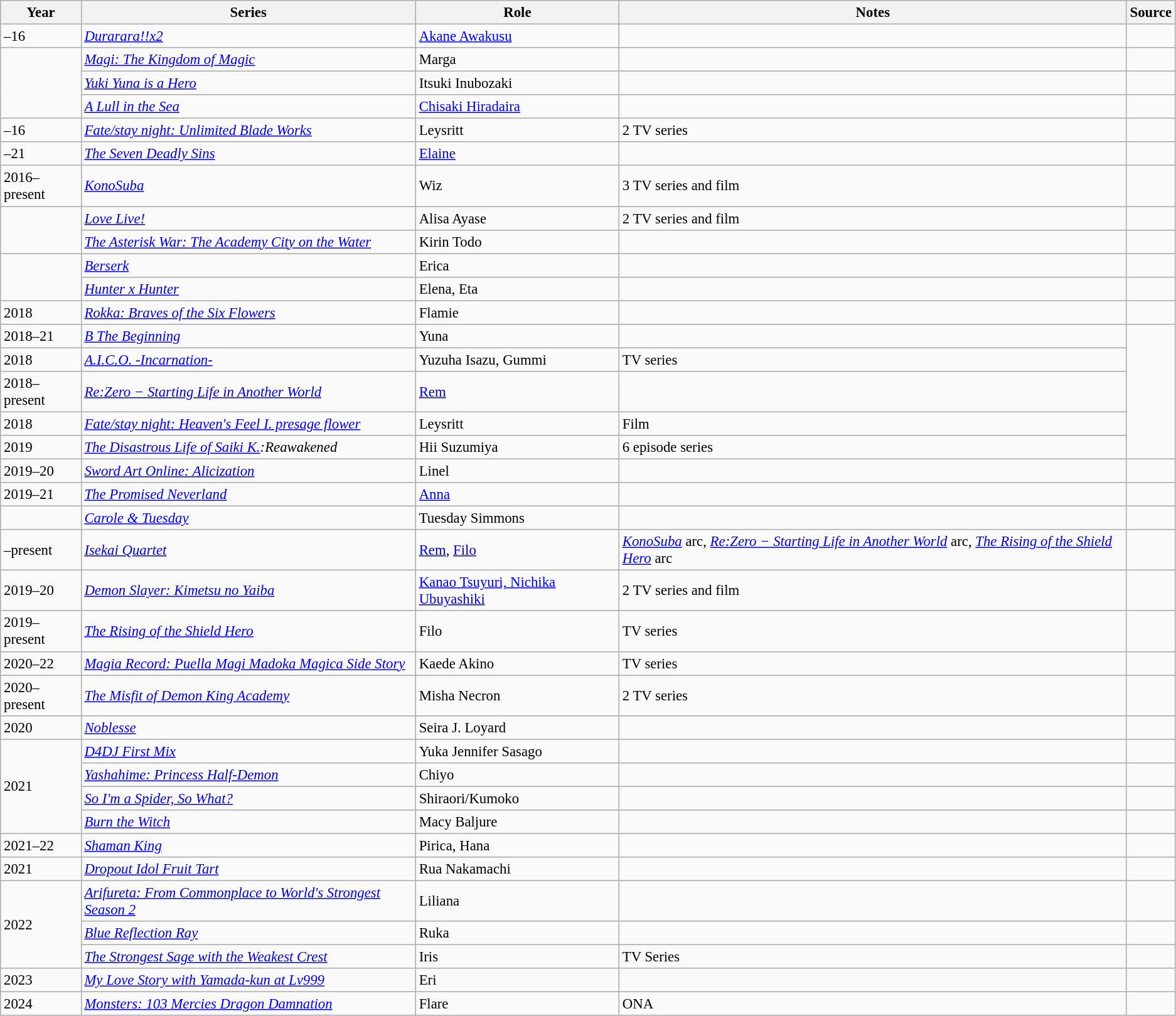<table class="wikitable sortable plainrowheaders" style="width=95%; font-size: 95%;">
<tr>
<th>Year</th>
<th>Series</th>
<th>Role</th>
<th scope="col" class="unsortable">Notes</th>
<th scope="col" class="unsortable">Source</th>
</tr>
<tr>
<td>–16</td>
<td><em><a href='#'>Durarara!!x2</a></em></td>
<td><a href='#'>Akane Awakusu</a></td>
<td></td>
<td></td>
</tr>
<tr>
<td rowspan="3"></td>
<td><em><a href='#'>Magi: The Kingdom of Magic</a></em></td>
<td>Marga</td>
<td></td>
<td></td>
</tr>
<tr>
<td><em><a href='#'>Yuki Yuna is a Hero</a></em></td>
<td>Itsuki Inubozaki</td>
<td></td>
<td></td>
</tr>
<tr>
<td><em><a href='#'>A Lull in the Sea</a></em></td>
<td><a href='#'>Chisaki Hiradaira</a></td>
<td></td>
<td></td>
</tr>
<tr>
<td>–16</td>
<td><em><a href='#'>Fate/stay night: Unlimited Blade Works</a></em></td>
<td>Leysritt</td>
<td>2 TV series</td>
<td></td>
</tr>
<tr>
<td>–21</td>
<td><em><a href='#'>The Seven Deadly Sins</a></em></td>
<td><a href='#'>Elaine</a></td>
<td></td>
<td></td>
</tr>
<tr>
<td>2016–present</td>
<td><em><a href='#'>KonoSuba</a></em></td>
<td>Wiz</td>
<td>3 TV series and film</td>
<td></td>
</tr>
<tr>
<td rowspan="2"></td>
<td><em><a href='#'>Love Live!</a></em></td>
<td>Alisa Ayase</td>
<td>2 TV series and film</td>
<td></td>
</tr>
<tr>
<td><em><a href='#'>The Asterisk War: The Academy City on the Water</a></em></td>
<td>Kirin Todo</td>
<td></td>
<td></td>
</tr>
<tr>
<td rowspan="2"></td>
<td><em><a href='#'>Berserk</a></em></td>
<td>Erica</td>
<td></td>
<td></td>
</tr>
<tr>
<td><em><a href='#'>Hunter x Hunter</a></em></td>
<td>Elena, Eta</td>
<td></td>
<td></td>
</tr>
<tr>
<td>2018</td>
<td><em><a href='#'>Rokka: Braves of the Six Flowers</a></em></td>
<td>Flamie</td>
<td></td>
<td></td>
</tr>
<tr>
<td>2018–21</td>
<td><em><a href='#'>B The Beginning</a></em></td>
<td>Yuna</td>
<td></td>
<td rowspan="5"></td>
</tr>
<tr>
<td>2018</td>
<td><em><a href='#'>A.I.C.O. -Incarnation-</a></em></td>
<td>Yuzuha Isazu, Gummi</td>
<td>TV series</td>
</tr>
<tr>
<td>2018–present</td>
<td><em><a href='#'>Re:Zero − Starting Life in Another World</a></em></td>
<td><a href='#'>Rem</a></td>
<td></td>
</tr>
<tr>
<td>2018</td>
<td><em><a href='#'>Fate/stay night: Heaven's Feel I. presage flower</a></em></td>
<td>Leysritt</td>
<td>Film</td>
</tr>
<tr>
<td>2019</td>
<td><em><a href='#'>The Disastrous Life of Saiki K.</a>:Reawakened</em></td>
<td>Hii Suzumiya</td>
<td>6 episode series</td>
</tr>
<tr>
<td>2019–20</td>
<td><em><a href='#'>Sword Art Online: Alicization</a></em></td>
<td>Linel</td>
<td></td>
<td></td>
</tr>
<tr>
<td>2019–21</td>
<td><em><a href='#'>The Promised Neverland</a></em></td>
<td><a href='#'>Anna</a></td>
<td></td>
<td></td>
</tr>
<tr>
<td></td>
<td><em><a href='#'>Carole & Tuesday</a></em></td>
<td>Tuesday Simmons</td>
<td></td>
<td></td>
</tr>
<tr>
<td>–present</td>
<td><em><a href='#'>Isekai Quartet</a></em></td>
<td><a href='#'>Rem</a>, <a href='#'>Filo</a></td>
<td><em><a href='#'>KonoSuba</a></em> arc, <em><a href='#'>Re:Zero − Starting Life in Another World</a></em> arc, <em><a href='#'>The Rising of the Shield Hero</a></em> arc</td>
<td></td>
</tr>
<tr>
<td>2019–20</td>
<td><em><a href='#'>Demon Slayer: Kimetsu no Yaiba</a></em></td>
<td><a href='#'>Kanao Tsuyuri,
Nichika Ubuyashiki</a></td>
<td>2 TV series and film</td>
<td></td>
</tr>
<tr>
<td>2019–present</td>
<td><em><a href='#'>The Rising of the Shield Hero</a></em></td>
<td>Filo</td>
<td>TV series</td>
<td></td>
</tr>
<tr>
<td>2020–22</td>
<td><em><a href='#'>Magia Record: Puella Magi Madoka Magica Side Story</a></em></td>
<td>Kaede Akino</td>
<td>TV series</td>
<td></td>
</tr>
<tr>
<td>2020–present</td>
<td><em><a href='#'>The Misfit of Demon King Academy</a></em></td>
<td>Misha Necron</td>
<td>2 TV series</td>
<td></td>
</tr>
<tr>
<td>2020</td>
<td><em><a href='#'>Noblesse</a></em></td>
<td>Seira J. Loyard</td>
<td></td>
<td></td>
</tr>
<tr>
<td rowspan="4">2021</td>
<td><em><a href='#'>D4DJ First Mix</a></em></td>
<td>Yuka Jennifer Sasago</td>
<td></td>
<td></td>
</tr>
<tr>
<td><em><a href='#'>Yashahime: Princess Half-Demon</a></em></td>
<td>Chiyo</td>
<td></td>
<td></td>
</tr>
<tr>
<td><em><a href='#'>So I'm a Spider, So What?</a></em></td>
<td>Shiraori/Kumoko</td>
<td></td>
<td></td>
</tr>
<tr>
<td><em><a href='#'>Burn the Witch</a></em></td>
<td>Macy Baljure</td>
<td></td>
<td></td>
</tr>
<tr>
<td>2021–22</td>
<td><em><a href='#'>Shaman King</a></em></td>
<td>Pirica, Hana</td>
<td></td>
<td></td>
</tr>
<tr>
<td>2021</td>
<td><em><a href='#'>Dropout Idol Fruit Tart</a></em></td>
<td>Rua Nakamachi</td>
<td></td>
<td></td>
</tr>
<tr>
<td rowspan="3">2022</td>
<td><em><a href='#'>Arifureta: From Commonplace to World's Strongest Season 2</a></em></td>
<td>Liliana</td>
<td></td>
<td></td>
</tr>
<tr>
<td><em><a href='#'>Blue Reflection Ray</a></em></td>
<td>Ruka</td>
<td></td>
<td></td>
</tr>
<tr>
<td><em><a href='#'>The Strongest Sage with the Weakest Crest</a></em></td>
<td>Iris</td>
<td>TV Series</td>
<td></td>
</tr>
<tr>
<td>2023</td>
<td><em><a href='#'>My Love Story with Yamada-kun at Lv999</a></em></td>
<td>Eri</td>
<td></td>
<td></td>
</tr>
<tr>
<td>2024</td>
<td><em><a href='#'>Monsters: 103 Mercies Dragon Damnation</a></em></td>
<td>Flare</td>
<td>ONA</td>
<td></td>
</tr>
</table>
